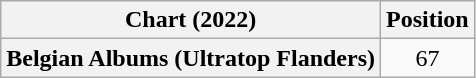<table class="wikitable plainrowheaders" style="text-align:center">
<tr>
<th scope="col">Chart (2022)</th>
<th scope="col">Position</th>
</tr>
<tr>
<th scope="row">Belgian Albums (Ultratop Flanders)</th>
<td>67</td>
</tr>
</table>
